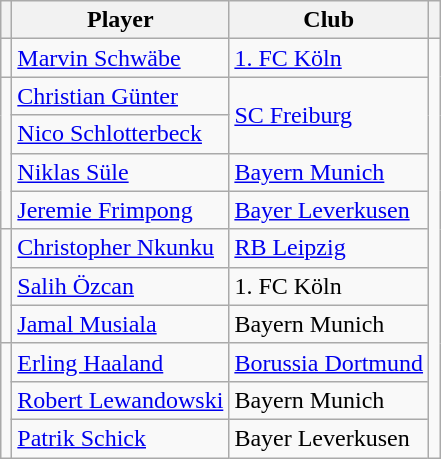<table class="wikitable" style="text-align:center">
<tr>
<th></th>
<th>Player</th>
<th>Club</th>
<th></th>
</tr>
<tr>
<td></td>
<td align=left> <a href='#'>Marvin Schwäbe</a></td>
<td align=left><a href='#'>1. FC Köln</a></td>
<td rowspan=11></td>
</tr>
<tr>
<td rowspan=4></td>
<td align=left> <a href='#'>Christian Günter</a></td>
<td align=left rowspan=2><a href='#'>SC Freiburg</a></td>
</tr>
<tr>
<td align=left> <a href='#'>Nico Schlotterbeck</a></td>
</tr>
<tr>
<td align=left> <a href='#'>Niklas Süle</a></td>
<td align=left><a href='#'>Bayern Munich</a></td>
</tr>
<tr>
<td align=left> <a href='#'>Jeremie Frimpong</a></td>
<td align=left><a href='#'>Bayer Leverkusen</a></td>
</tr>
<tr>
<td rowspan=3></td>
<td align=left> <a href='#'>Christopher Nkunku</a></td>
<td align=left><a href='#'>RB Leipzig</a></td>
</tr>
<tr>
<td align=left> <a href='#'>Salih Özcan</a></td>
<td align=left>1. FC Köln</td>
</tr>
<tr>
<td align=left> <a href='#'>Jamal Musiala</a></td>
<td align=left>Bayern Munich</td>
</tr>
<tr>
<td rowspan=3></td>
<td align=left> <a href='#'>Erling Haaland</a></td>
<td align=left><a href='#'>Borussia Dortmund</a></td>
</tr>
<tr>
<td align=left> <a href='#'>Robert Lewandowski</a></td>
<td align=left>Bayern Munich</td>
</tr>
<tr>
<td align=left> <a href='#'>Patrik Schick</a></td>
<td align=left>Bayer Leverkusen</td>
</tr>
</table>
